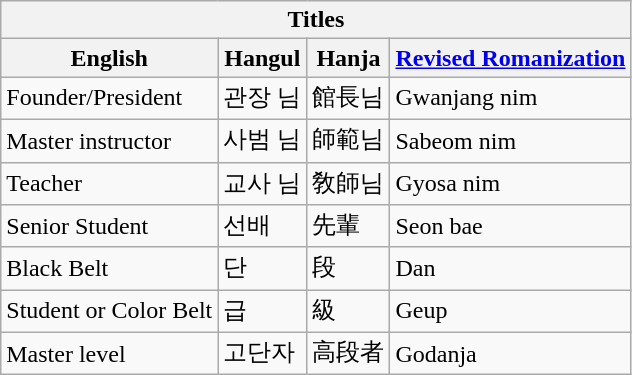<table class="wikitable mw-collapsible mw-collapsed">
<tr>
<th colspan="4">Titles</th>
</tr>
<tr>
<th>English</th>
<th>Hangul</th>
<th>Hanja</th>
<th><a href='#'>Revised Romanization</a></th>
</tr>
<tr>
<td>Founder/President</td>
<td>관장 님</td>
<td>館長님</td>
<td>Gwanjang nim</td>
</tr>
<tr>
<td>Master instructor</td>
<td>사범 님</td>
<td>師範님</td>
<td>Sabeom nim</td>
</tr>
<tr>
<td>Teacher</td>
<td>교사 님</td>
<td>敎師님</td>
<td>Gyosa nim</td>
</tr>
<tr>
<td>Senior Student</td>
<td>선배</td>
<td>先輩</td>
<td>Seon bae</td>
</tr>
<tr>
<td>Black Belt</td>
<td>단</td>
<td>段</td>
<td>Dan</td>
</tr>
<tr>
<td>Student or Color Belt</td>
<td>급</td>
<td>級</td>
<td>Geup</td>
</tr>
<tr>
<td>Master level</td>
<td>고단자</td>
<td>高段者</td>
<td>Godanja</td>
</tr>
</table>
